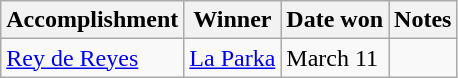<table class="wikitable">
<tr>
<th>Accomplishment</th>
<th>Winner</th>
<th>Date won</th>
<th>Notes</th>
</tr>
<tr>
<td><a href='#'>Rey de Reyes</a></td>
<td><a href='#'>La Parka</a></td>
<td>March 11</td>
<td></td>
</tr>
</table>
